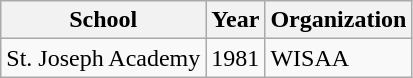<table class="wikitable">
<tr>
<th>School</th>
<th>Year</th>
<th>Organization</th>
</tr>
<tr>
<td>St. Joseph Academy</td>
<td>1981</td>
<td>WISAA</td>
</tr>
</table>
